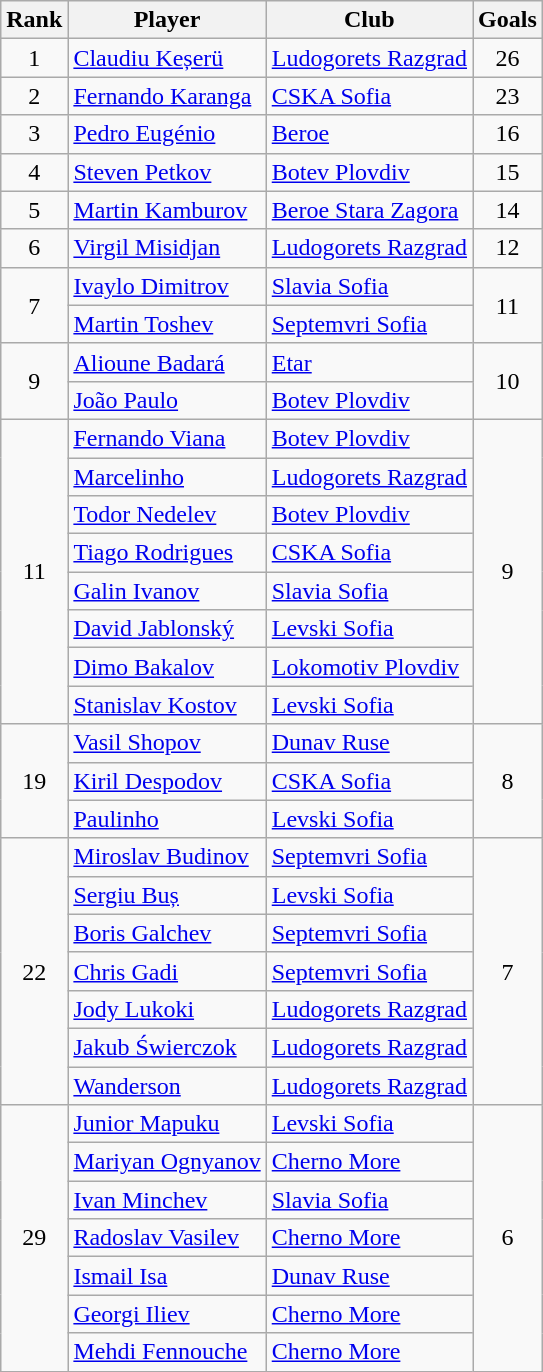<table class="wikitable" style="text-align:center">
<tr>
<th>Rank</th>
<th>Player</th>
<th>Club</th>
<th>Goals</th>
</tr>
<tr>
<td>1</td>
<td align="left"> <a href='#'>Claudiu Keșerü</a></td>
<td align="left"><a href='#'>Ludogorets Razgrad</a></td>
<td>26</td>
</tr>
<tr>
<td>2</td>
<td align="left"> <a href='#'>Fernando Karanga</a></td>
<td align="left"><a href='#'>CSKA Sofia</a></td>
<td>23</td>
</tr>
<tr>
<td>3</td>
<td align="left"> <a href='#'>Pedro Eugénio</a></td>
<td align="left"><a href='#'>Beroe</a></td>
<td>16</td>
</tr>
<tr>
<td>4</td>
<td align="left"> <a href='#'>Steven Petkov</a></td>
<td align="left"><a href='#'>Botev Plovdiv</a></td>
<td>15</td>
</tr>
<tr>
<td>5</td>
<td align="left"> <a href='#'>Martin Kamburov</a></td>
<td align="left"><a href='#'>Beroe Stara Zagora</a></td>
<td>14</td>
</tr>
<tr>
<td>6</td>
<td align="left"> <a href='#'>Virgil Misidjan</a></td>
<td align="left"><a href='#'>Ludogorets Razgrad</a></td>
<td>12</td>
</tr>
<tr>
<td rowspan=2>7</td>
<td align="left"> <a href='#'>Ivaylo Dimitrov</a></td>
<td align="left"><a href='#'>Slavia Sofia</a></td>
<td rowspan=2>11</td>
</tr>
<tr>
<td align="left"> <a href='#'>Martin Toshev</a></td>
<td align="left"><a href='#'>Septemvri Sofia</a></td>
</tr>
<tr>
<td rowspan=2>9</td>
<td align="left"> <a href='#'>Alioune Badará</a></td>
<td align="left"><a href='#'>Etar</a></td>
<td rowspan=2>10</td>
</tr>
<tr>
<td align="left"> <a href='#'>João Paulo</a></td>
<td align="left"><a href='#'>Botev Plovdiv</a></td>
</tr>
<tr>
<td rowspan=8>11</td>
<td align="left"> <a href='#'>Fernando Viana</a></td>
<td align="left"><a href='#'>Botev Plovdiv</a></td>
<td rowspan=8>9</td>
</tr>
<tr>
<td align="left"> <a href='#'>Marcelinho</a></td>
<td align="left"><a href='#'>Ludogorets Razgrad</a></td>
</tr>
<tr>
<td align="left"> <a href='#'>Todor Nedelev</a></td>
<td align="left"><a href='#'>Botev Plovdiv</a></td>
</tr>
<tr>
<td align="left"> <a href='#'>Tiago Rodrigues</a></td>
<td align="left"><a href='#'>CSKA Sofia</a></td>
</tr>
<tr>
<td align="left"> <a href='#'>Galin Ivanov</a></td>
<td align="left"><a href='#'>Slavia Sofia</a></td>
</tr>
<tr>
<td align="left"> <a href='#'>David Jablonský</a></td>
<td align="left"><a href='#'>Levski Sofia</a></td>
</tr>
<tr>
<td align="left"> <a href='#'>Dimo Bakalov</a></td>
<td align="left"><a href='#'>Lokomotiv Plovdiv</a></td>
</tr>
<tr>
<td align="left"> <a href='#'>Stanislav Kostov</a></td>
<td align="left"><a href='#'>Levski Sofia</a></td>
</tr>
<tr>
<td rowspan=3>19</td>
<td align="left"> <a href='#'>Vasil Shopov</a></td>
<td align="left"><a href='#'>Dunav Ruse</a></td>
<td rowspan=3>8</td>
</tr>
<tr>
<td align="left"> <a href='#'>Kiril Despodov</a></td>
<td align="left"><a href='#'>CSKA Sofia</a></td>
</tr>
<tr>
<td align="left"> <a href='#'>Paulinho</a></td>
<td align="left"><a href='#'>Levski Sofia</a></td>
</tr>
<tr>
<td rowspan=7>22</td>
<td align="left"> <a href='#'>Miroslav Budinov</a></td>
<td align="left"><a href='#'>Septemvri Sofia</a></td>
<td rowspan=7>7</td>
</tr>
<tr>
<td align="left"> <a href='#'>Sergiu Buș</a></td>
<td align="left"><a href='#'>Levski Sofia</a></td>
</tr>
<tr>
<td align="left"> <a href='#'>Boris Galchev</a></td>
<td align="left"><a href='#'>Septemvri Sofia</a></td>
</tr>
<tr>
<td align="left"> <a href='#'>Chris Gadi</a></td>
<td align="left"><a href='#'>Septemvri Sofia</a></td>
</tr>
<tr>
<td align="left"> <a href='#'>Jody Lukoki</a></td>
<td align="left"><a href='#'>Ludogorets Razgrad</a></td>
</tr>
<tr>
<td align="left"> <a href='#'>Jakub Świerczok</a></td>
<td align="left"><a href='#'>Ludogorets Razgrad</a></td>
</tr>
<tr>
<td align="left"> <a href='#'>Wanderson</a></td>
<td align="left"><a href='#'>Ludogorets Razgrad</a></td>
</tr>
<tr>
<td rowspan=7>29</td>
<td align="left"> <a href='#'>Junior Mapuku</a></td>
<td align="left"><a href='#'>Levski Sofia</a></td>
<td rowspan=7>6</td>
</tr>
<tr>
<td align="left"> <a href='#'>Mariyan Ognyanov</a></td>
<td align="left"><a href='#'>Cherno More</a></td>
</tr>
<tr>
<td align="left"> <a href='#'>Ivan Minchev</a></td>
<td align="left"><a href='#'>Slavia Sofia</a></td>
</tr>
<tr>
<td align="left"> <a href='#'>Radoslav Vasilev</a></td>
<td align="left"><a href='#'>Cherno More</a></td>
</tr>
<tr>
<td align="left"> <a href='#'>Ismail Isa</a></td>
<td align="left"><a href='#'>Dunav Ruse</a></td>
</tr>
<tr>
<td align="left"> <a href='#'>Georgi Iliev</a></td>
<td align="left"><a href='#'>Cherno More</a></td>
</tr>
<tr>
<td align="left"> <a href='#'>Mehdi Fennouche</a></td>
<td align="left"><a href='#'>Cherno More</a></td>
</tr>
</table>
